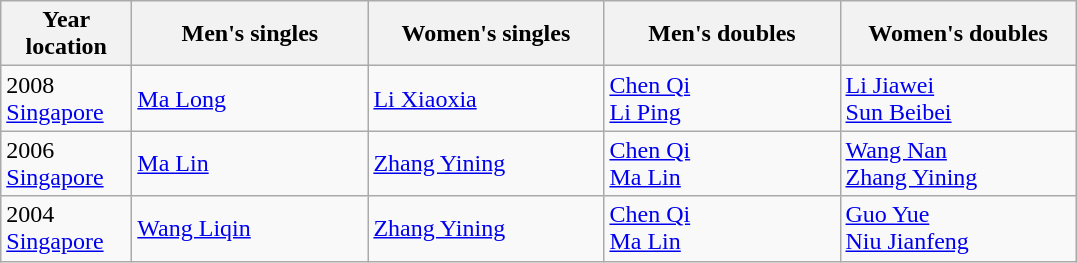<table class="wikitable">
<tr>
<th width="80">Year <br> location</th>
<th style="width:150px;">Men's singles</th>
<th style="width:150px;">Women's singles</th>
<th style="width:150px;">Men's doubles</th>
<th style="width:150px;">Women's doubles</th>
</tr>
<tr>
<td>2008<br> <a href='#'>Singapore</a></td>
<td> <a href='#'>Ma Long</a></td>
<td> <a href='#'>Li Xiaoxia</a></td>
<td> <a href='#'>Chen Qi</a> <br>  <a href='#'>Li Ping</a></td>
<td> <a href='#'>Li Jiawei</a> <br>  <a href='#'>Sun Beibei</a></td>
</tr>
<tr>
<td>2006<br> <a href='#'>Singapore</a></td>
<td> <a href='#'>Ma Lin</a></td>
<td> <a href='#'>Zhang Yining</a></td>
<td> <a href='#'>Chen Qi</a> <br>  <a href='#'>Ma Lin</a></td>
<td> <a href='#'>Wang Nan</a> <br>  <a href='#'>Zhang Yining</a></td>
</tr>
<tr>
<td>2004<br> <a href='#'>Singapore</a></td>
<td> <a href='#'>Wang Liqin</a></td>
<td> <a href='#'>Zhang Yining</a></td>
<td> <a href='#'>Chen Qi</a> <br>  <a href='#'>Ma Lin</a></td>
<td> <a href='#'>Guo Yue</a> <br>  <a href='#'>Niu Jianfeng</a></td>
</tr>
</table>
